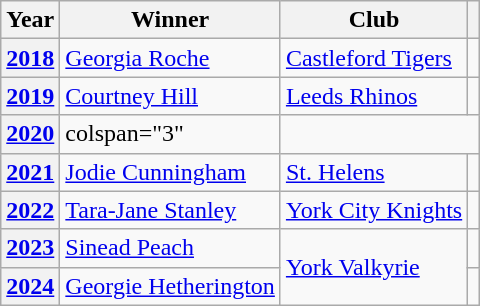<table class="wikitable">
<tr>
<th scope="col">Year</th>
<th scope="col">Winner</th>
<th scope="col">Club</th>
<th scope="col"></th>
</tr>
<tr>
<th scope="row"><a href='#'>2018</a></th>
<td><a href='#'>Georgia Roche</a></td>
<td><a href='#'>Castleford Tigers</a></td>
<td></td>
</tr>
<tr>
<th scope="row"><a href='#'>2019</a></th>
<td><a href='#'>Courtney Hill</a></td>
<td><a href='#'>Leeds Rhinos</a></td>
<td></td>
</tr>
<tr>
<th scope="row"><a href='#'>2020</a></th>
<td>colspan="3" </td>
</tr>
<tr>
<th scope="row"><a href='#'>2021</a></th>
<td><a href='#'>Jodie Cunningham</a></td>
<td><a href='#'>St. Helens</a></td>
<td></td>
</tr>
<tr>
<th scope="row"><a href='#'>2022</a></th>
<td><a href='#'>Tara-Jane Stanley</a></td>
<td><a href='#'>York City Knights</a></td>
<td></td>
</tr>
<tr>
<th scope="row"><a href='#'>2023</a></th>
<td><a href='#'>Sinead Peach</a></td>
<td Rowspan=2><a href='#'>York Valkyrie</a></td>
<td></td>
</tr>
<tr>
<th scope="row"><a href='#'>2024</a></th>
<td><a href='#'>Georgie Hetherington</a></td>
<td></td>
</tr>
</table>
